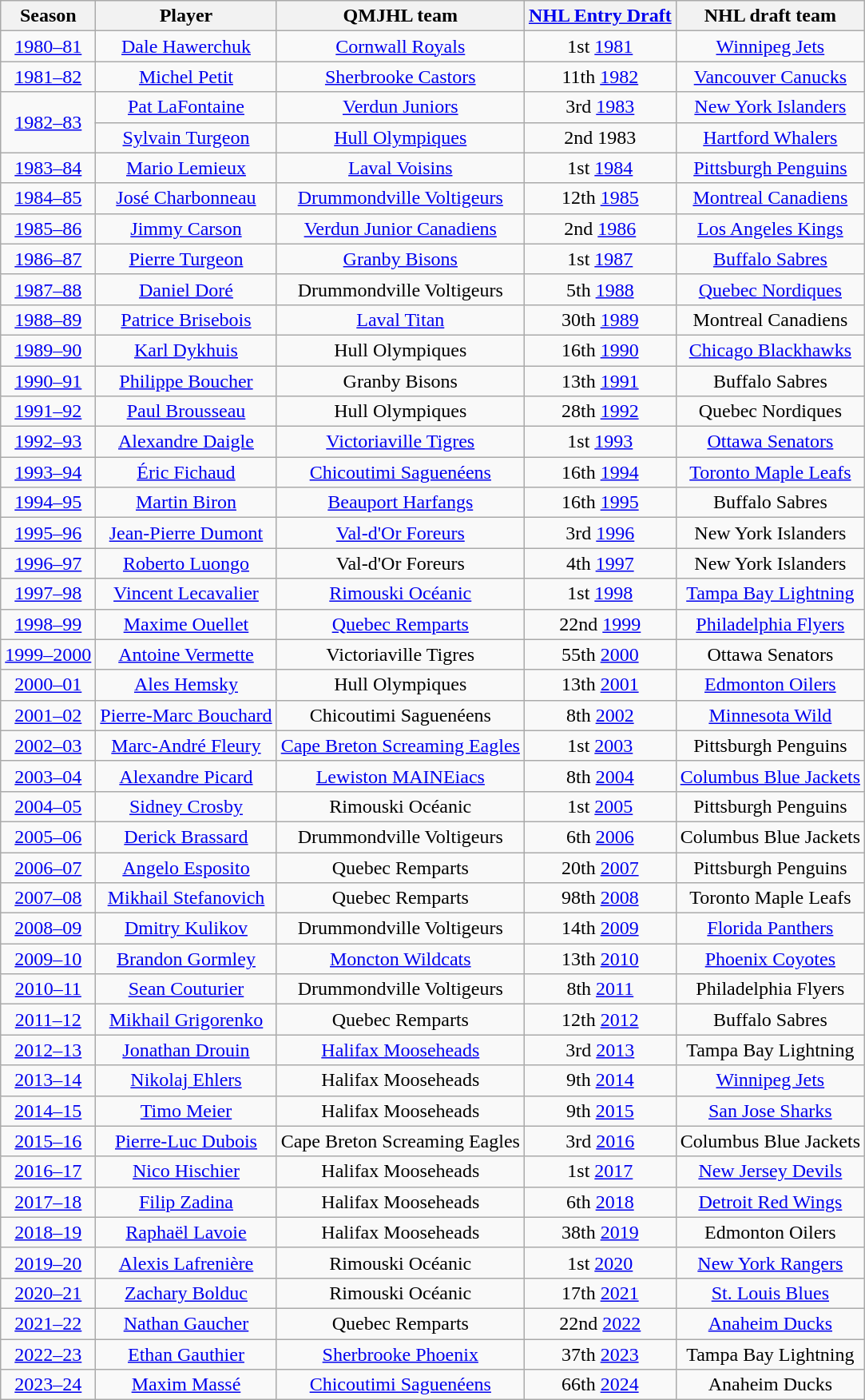<table class="wikitable" style="text-align:center">
<tr>
<th>Season</th>
<th>Player</th>
<th>QMJHL team</th>
<th><a href='#'>NHL Entry Draft</a></th>
<th>NHL draft team</th>
</tr>
<tr>
<td><a href='#'>1980–81</a></td>
<td><a href='#'>Dale Hawerchuk</a></td>
<td><a href='#'>Cornwall Royals</a></td>
<td>1st <a href='#'>1981</a></td>
<td><a href='#'>Winnipeg Jets</a></td>
</tr>
<tr>
<td><a href='#'>1981–82</a></td>
<td><a href='#'>Michel Petit</a></td>
<td><a href='#'>Sherbrooke Castors</a></td>
<td>11th <a href='#'>1982</a></td>
<td><a href='#'>Vancouver Canucks</a></td>
</tr>
<tr>
<td rowspan="2"><a href='#'>1982–83</a></td>
<td><a href='#'>Pat LaFontaine</a></td>
<td><a href='#'>Verdun Juniors</a></td>
<td>3rd <a href='#'>1983</a></td>
<td><a href='#'>New York Islanders</a></td>
</tr>
<tr>
<td><a href='#'>Sylvain Turgeon</a></td>
<td><a href='#'>Hull Olympiques</a></td>
<td>2nd 1983</td>
<td><a href='#'>Hartford Whalers</a></td>
</tr>
<tr>
<td><a href='#'>1983–84</a></td>
<td><a href='#'>Mario Lemieux</a></td>
<td><a href='#'>Laval Voisins</a></td>
<td>1st <a href='#'>1984</a></td>
<td><a href='#'>Pittsburgh Penguins</a></td>
</tr>
<tr>
<td><a href='#'>1984–85</a></td>
<td><a href='#'>José Charbonneau</a></td>
<td><a href='#'>Drummondville Voltigeurs</a></td>
<td>12th <a href='#'>1985</a></td>
<td><a href='#'>Montreal Canadiens</a></td>
</tr>
<tr>
<td><a href='#'>1985–86</a></td>
<td><a href='#'>Jimmy Carson</a></td>
<td><a href='#'>Verdun Junior Canadiens</a></td>
<td>2nd <a href='#'>1986</a></td>
<td><a href='#'>Los Angeles Kings</a></td>
</tr>
<tr>
<td><a href='#'>1986–87</a></td>
<td><a href='#'>Pierre Turgeon</a></td>
<td><a href='#'>Granby Bisons</a></td>
<td>1st <a href='#'>1987</a></td>
<td><a href='#'>Buffalo Sabres</a></td>
</tr>
<tr>
<td><a href='#'>1987–88</a></td>
<td><a href='#'>Daniel Doré</a></td>
<td>Drummondville Voltigeurs</td>
<td>5th <a href='#'>1988</a></td>
<td><a href='#'>Quebec Nordiques</a></td>
</tr>
<tr>
<td><a href='#'>1988–89</a></td>
<td><a href='#'>Patrice Brisebois</a></td>
<td><a href='#'>Laval Titan</a></td>
<td>30th <a href='#'>1989</a></td>
<td>Montreal Canadiens</td>
</tr>
<tr>
<td><a href='#'>1989–90</a></td>
<td><a href='#'>Karl Dykhuis</a></td>
<td>Hull Olympiques</td>
<td>16th <a href='#'>1990</a></td>
<td><a href='#'>Chicago Blackhawks</a></td>
</tr>
<tr>
<td><a href='#'>1990–91</a></td>
<td><a href='#'>Philippe Boucher</a></td>
<td>Granby Bisons</td>
<td>13th <a href='#'>1991</a></td>
<td>Buffalo Sabres</td>
</tr>
<tr>
<td><a href='#'>1991–92</a></td>
<td><a href='#'>Paul Brousseau</a></td>
<td>Hull Olympiques</td>
<td>28th <a href='#'>1992</a></td>
<td>Quebec Nordiques</td>
</tr>
<tr>
<td><a href='#'>1992–93</a></td>
<td><a href='#'>Alexandre Daigle</a></td>
<td><a href='#'>Victoriaville Tigres</a></td>
<td>1st <a href='#'>1993</a></td>
<td><a href='#'>Ottawa Senators</a></td>
</tr>
<tr>
<td><a href='#'>1993–94</a></td>
<td><a href='#'>Éric Fichaud</a></td>
<td><a href='#'>Chicoutimi Saguenéens</a></td>
<td>16th <a href='#'>1994</a></td>
<td><a href='#'>Toronto Maple Leafs</a></td>
</tr>
<tr>
<td><a href='#'>1994–95</a></td>
<td><a href='#'>Martin Biron</a></td>
<td><a href='#'>Beauport Harfangs</a></td>
<td>16th <a href='#'>1995</a></td>
<td>Buffalo Sabres</td>
</tr>
<tr>
<td><a href='#'>1995–96</a></td>
<td><a href='#'>Jean-Pierre Dumont</a></td>
<td><a href='#'>Val-d'Or Foreurs</a></td>
<td>3rd <a href='#'>1996</a></td>
<td>New York Islanders</td>
</tr>
<tr>
<td><a href='#'>1996–97</a></td>
<td><a href='#'>Roberto Luongo</a></td>
<td>Val-d'Or Foreurs</td>
<td>4th <a href='#'>1997</a></td>
<td>New York Islanders</td>
</tr>
<tr>
<td><a href='#'>1997–98</a></td>
<td><a href='#'>Vincent Lecavalier</a></td>
<td><a href='#'>Rimouski Océanic</a></td>
<td>1st <a href='#'>1998</a></td>
<td><a href='#'>Tampa Bay Lightning</a></td>
</tr>
<tr>
<td><a href='#'>1998–99</a></td>
<td><a href='#'>Maxime Ouellet</a></td>
<td><a href='#'>Quebec Remparts</a></td>
<td>22nd <a href='#'>1999</a></td>
<td><a href='#'>Philadelphia Flyers</a></td>
</tr>
<tr>
<td><a href='#'>1999–2000</a></td>
<td><a href='#'>Antoine Vermette</a></td>
<td>Victoriaville Tigres</td>
<td>55th <a href='#'>2000</a></td>
<td>Ottawa Senators</td>
</tr>
<tr>
<td><a href='#'>2000–01</a></td>
<td><a href='#'>Ales Hemsky</a></td>
<td>Hull Olympiques</td>
<td>13th <a href='#'>2001</a></td>
<td><a href='#'>Edmonton Oilers</a></td>
</tr>
<tr>
<td><a href='#'>2001–02</a></td>
<td><a href='#'>Pierre-Marc Bouchard</a></td>
<td>Chicoutimi Saguenéens</td>
<td>8th <a href='#'>2002</a></td>
<td><a href='#'>Minnesota Wild</a></td>
</tr>
<tr>
<td><a href='#'>2002–03</a></td>
<td><a href='#'>Marc-André Fleury</a></td>
<td><a href='#'>Cape Breton Screaming Eagles</a></td>
<td>1st <a href='#'>2003</a></td>
<td>Pittsburgh Penguins</td>
</tr>
<tr>
<td><a href='#'>2003–04</a></td>
<td><a href='#'>Alexandre Picard</a></td>
<td><a href='#'>Lewiston MAINEiacs</a></td>
<td>8th <a href='#'>2004</a></td>
<td><a href='#'>Columbus Blue Jackets</a></td>
</tr>
<tr>
<td><a href='#'>2004–05</a></td>
<td><a href='#'>Sidney Crosby</a></td>
<td>Rimouski Océanic</td>
<td>1st <a href='#'>2005</a></td>
<td>Pittsburgh Penguins</td>
</tr>
<tr>
<td><a href='#'>2005–06</a></td>
<td><a href='#'>Derick Brassard</a></td>
<td>Drummondville Voltigeurs</td>
<td>6th <a href='#'>2006</a></td>
<td>Columbus Blue Jackets</td>
</tr>
<tr>
<td><a href='#'>2006–07</a></td>
<td><a href='#'>Angelo Esposito</a></td>
<td>Quebec Remparts</td>
<td>20th <a href='#'>2007</a></td>
<td>Pittsburgh Penguins</td>
</tr>
<tr>
<td><a href='#'>2007–08</a></td>
<td><a href='#'>Mikhail Stefanovich</a></td>
<td>Quebec Remparts</td>
<td>98th <a href='#'>2008</a></td>
<td>Toronto Maple Leafs</td>
</tr>
<tr>
<td><a href='#'>2008–09</a></td>
<td><a href='#'>Dmitry Kulikov</a></td>
<td>Drummondville Voltigeurs</td>
<td>14th <a href='#'>2009</a></td>
<td><a href='#'>Florida Panthers</a></td>
</tr>
<tr>
<td><a href='#'>2009–10</a></td>
<td><a href='#'>Brandon Gormley</a></td>
<td><a href='#'>Moncton Wildcats</a></td>
<td>13th <a href='#'>2010</a></td>
<td><a href='#'>Phoenix Coyotes</a></td>
</tr>
<tr>
<td><a href='#'>2010–11</a></td>
<td><a href='#'>Sean Couturier</a></td>
<td>Drummondville Voltigeurs</td>
<td>8th <a href='#'>2011</a></td>
<td>Philadelphia Flyers</td>
</tr>
<tr>
<td><a href='#'>2011–12</a></td>
<td><a href='#'>Mikhail Grigorenko</a></td>
<td>Quebec Remparts</td>
<td>12th <a href='#'>2012</a></td>
<td>Buffalo Sabres</td>
</tr>
<tr>
<td><a href='#'>2012–13</a></td>
<td><a href='#'>Jonathan Drouin</a></td>
<td><a href='#'>Halifax Mooseheads</a></td>
<td>3rd <a href='#'>2013</a></td>
<td>Tampa Bay Lightning</td>
</tr>
<tr>
<td><a href='#'>2013–14</a></td>
<td><a href='#'>Nikolaj Ehlers</a></td>
<td>Halifax Mooseheads</td>
<td>9th <a href='#'>2014</a></td>
<td><a href='#'>Winnipeg Jets</a></td>
</tr>
<tr>
<td><a href='#'>2014–15</a></td>
<td><a href='#'>Timo Meier</a></td>
<td>Halifax Mooseheads</td>
<td>9th <a href='#'>2015</a></td>
<td><a href='#'>San Jose Sharks</a></td>
</tr>
<tr>
<td><a href='#'>2015–16</a></td>
<td><a href='#'>Pierre-Luc Dubois</a></td>
<td>Cape Breton Screaming Eagles</td>
<td>3rd <a href='#'>2016</a></td>
<td>Columbus Blue Jackets</td>
</tr>
<tr>
<td><a href='#'>2016–17</a></td>
<td><a href='#'>Nico Hischier</a></td>
<td>Halifax Mooseheads</td>
<td>1st <a href='#'>2017</a></td>
<td><a href='#'>New Jersey Devils</a></td>
</tr>
<tr>
<td><a href='#'>2017–18</a></td>
<td><a href='#'>Filip Zadina</a></td>
<td>Halifax Mooseheads</td>
<td>6th <a href='#'>2018</a></td>
<td><a href='#'>Detroit Red Wings</a></td>
</tr>
<tr>
<td><a href='#'>2018–19</a></td>
<td><a href='#'>Raphaël Lavoie</a></td>
<td>Halifax Mooseheads</td>
<td>38th <a href='#'>2019</a></td>
<td>Edmonton Oilers</td>
</tr>
<tr>
<td><a href='#'>2019–20</a></td>
<td><a href='#'>Alexis Lafrenière</a></td>
<td>Rimouski Océanic</td>
<td>1st <a href='#'>2020</a></td>
<td><a href='#'>New York Rangers</a></td>
</tr>
<tr>
<td><a href='#'>2020–21</a></td>
<td><a href='#'>Zachary Bolduc</a></td>
<td>Rimouski Océanic</td>
<td>17th <a href='#'>2021</a></td>
<td><a href='#'>St. Louis Blues</a></td>
</tr>
<tr>
<td><a href='#'>2021–22</a></td>
<td><a href='#'>Nathan Gaucher</a></td>
<td>Quebec Remparts</td>
<td>22nd <a href='#'>2022</a></td>
<td><a href='#'>Anaheim Ducks</a></td>
</tr>
<tr>
<td><a href='#'>2022–23</a></td>
<td><a href='#'>Ethan Gauthier</a></td>
<td><a href='#'>Sherbrooke Phoenix</a></td>
<td>37th <a href='#'>2023</a></td>
<td>Tampa Bay Lightning</td>
</tr>
<tr>
<td><a href='#'>2023–24</a></td>
<td><a href='#'>Maxim Massé</a></td>
<td><a href='#'>Chicoutimi Saguenéens</a></td>
<td>66th <a href='#'>2024</a></td>
<td>Anaheim Ducks</td>
</tr>
</table>
